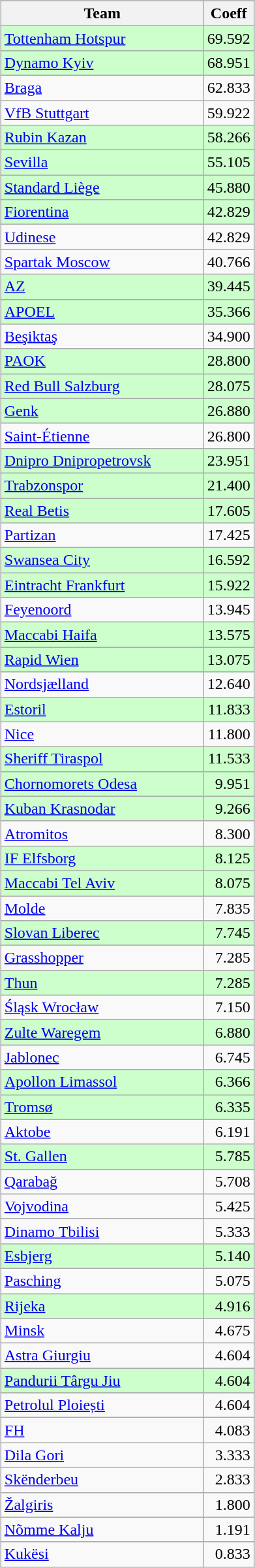<table>
<tr valign=top>
<td><br><table class="wikitable">
<tr>
</tr>
<tr>
<th width=200>Team</th>
<th><abbr>Coeff</abbr></th>
</tr>
<tr bgcolor=#ccffcc>
<td> <a href='#'>Tottenham Hotspur</a></td>
<td align=right>69.592</td>
</tr>
<tr bgcolor=#ccffcc>
<td> <a href='#'>Dynamo Kyiv</a></td>
<td align=right>68.951</td>
</tr>
<tr>
<td> <a href='#'>Braga</a></td>
<td align=right>62.833</td>
</tr>
<tr>
<td> <a href='#'>VfB Stuttgart</a></td>
<td align=right>59.922</td>
</tr>
<tr bgcolor=#ccffcc>
<td> <a href='#'>Rubin Kazan</a></td>
<td align=right>58.266</td>
</tr>
<tr bgcolor=#ccffcc>
<td> <a href='#'>Sevilla</a></td>
<td align=right>55.105</td>
</tr>
<tr bgcolor=#ccffcc>
<td> <a href='#'>Standard Liège</a></td>
<td align=right>45.880</td>
</tr>
<tr bgcolor=#ccffcc>
<td> <a href='#'>Fiorentina</a></td>
<td align=right>42.829</td>
</tr>
<tr>
<td> <a href='#'>Udinese</a></td>
<td align=right>42.829</td>
</tr>
<tr>
<td> <a href='#'>Spartak Moscow</a></td>
<td align=right>40.766</td>
</tr>
<tr bgcolor=#ccffcc>
<td> <a href='#'>AZ</a></td>
<td align=right>39.445</td>
</tr>
<tr bgcolor=#ccffcc>
<td> <a href='#'>APOEL</a></td>
<td align=right>35.366</td>
</tr>
<tr>
<td> <a href='#'>Beşiktaş</a></td>
<td align=right>34.900</td>
</tr>
<tr bgcolor=#ccffcc>
<td> <a href='#'>PAOK</a></td>
<td align=right>28.800</td>
</tr>
<tr bgcolor=#ccffcc>
<td> <a href='#'>Red Bull Salzburg</a></td>
<td align=right>28.075</td>
</tr>
<tr bgcolor=#ccffcc>
<td> <a href='#'>Genk</a></td>
<td align=right>26.880</td>
</tr>
<tr>
<td> <a href='#'>Saint-Étienne</a></td>
<td align=right>26.800</td>
</tr>
<tr bgcolor=#ccffcc>
<td> <a href='#'>Dnipro Dnipropetrovsk</a></td>
<td align=right>23.951</td>
</tr>
<tr bgcolor=#ccffcc>
<td> <a href='#'>Trabzonspor</a></td>
<td align=right>21.400</td>
</tr>
<tr bgcolor=#ccffcc>
<td> <a href='#'>Real Betis</a></td>
<td align=right>17.605</td>
</tr>
<tr>
<td> <a href='#'>Partizan</a></td>
<td align=right>17.425</td>
</tr>
<tr bgcolor=#ccffcc>
<td> <a href='#'>Swansea City</a></td>
<td align=right>16.592</td>
</tr>
<tr bgcolor=#ccffcc>
<td> <a href='#'>Eintracht Frankfurt</a></td>
<td align=right>15.922</td>
</tr>
<tr>
<td> <a href='#'>Feyenoord</a></td>
<td align=right>13.945</td>
</tr>
<tr bgcolor=#ccffcc>
<td> <a href='#'>Maccabi Haifa</a></td>
<td align=right>13.575</td>
</tr>
<tr bgcolor=#ccffcc>
<td> <a href='#'>Rapid Wien</a></td>
<td align=right>13.075</td>
</tr>
<tr>
<td> <a href='#'>Nordsjælland</a></td>
<td align=right>12.640</td>
</tr>
<tr bgcolor=#ccffcc>
<td> <a href='#'>Estoril</a></td>
<td align=right>11.833</td>
</tr>
<tr>
<td> <a href='#'>Nice</a></td>
<td align=right>11.800</td>
</tr>
<tr bgcolor=#ccffcc>
<td> <a href='#'>Sheriff Tiraspol</a></td>
<td align=right>11.533</td>
</tr>
<tr bgcolor=#ccffcc>
<td> <a href='#'>Chornomorets Odesa</a></td>
<td align=right>9.951</td>
</tr>
<tr bgcolor=#ccffcc>
<td> <a href='#'>Kuban Krasnodar</a></td>
<td align=right>9.266</td>
</tr>
<tr>
<td> <a href='#'>Atromitos</a></td>
<td align=right>8.300</td>
</tr>
<tr bgcolor=#ccffcc>
<td> <a href='#'>IF Elfsborg</a></td>
<td align=right>8.125</td>
</tr>
<tr bgcolor=#ccffcc>
<td> <a href='#'>Maccabi Tel Aviv</a></td>
<td align=right>8.075</td>
</tr>
<tr>
<td> <a href='#'>Molde</a></td>
<td align=right>7.835</td>
</tr>
<tr bgcolor=#ccffcc>
<td> <a href='#'>Slovan Liberec</a></td>
<td align=right>7.745</td>
</tr>
<tr>
<td> <a href='#'>Grasshopper</a></td>
<td align=right>7.285</td>
</tr>
<tr bgcolor=#ccffcc>
<td> <a href='#'>Thun</a></td>
<td align=right>7.285</td>
</tr>
<tr>
<td> <a href='#'>Śląsk Wrocław</a></td>
<td align=right>7.150</td>
</tr>
<tr bgcolor=#ccffcc>
<td> <a href='#'>Zulte Waregem</a></td>
<td align=right>6.880</td>
</tr>
<tr>
<td> <a href='#'>Jablonec</a></td>
<td align=right>6.745</td>
</tr>
<tr bgcolor=#ccffcc>
<td> <a href='#'>Apollon Limassol</a></td>
<td align=right>6.366</td>
</tr>
<tr bgcolor=#ccffcc>
<td> <a href='#'>Tromsø</a></td>
<td align=right>6.335</td>
</tr>
<tr>
<td> <a href='#'>Aktobe</a></td>
<td align=right>6.191</td>
</tr>
<tr bgcolor=#ccffcc>
<td> <a href='#'>St. Gallen</a></td>
<td align=right>5.785</td>
</tr>
<tr>
<td> <a href='#'>Qarabağ</a></td>
<td align=right>5.708</td>
</tr>
<tr>
<td> <a href='#'>Vojvodina</a></td>
<td align=right>5.425</td>
</tr>
<tr>
<td> <a href='#'>Dinamo Tbilisi</a></td>
<td align=right>5.333</td>
</tr>
<tr bgcolor=#ccffcc>
<td> <a href='#'>Esbjerg</a></td>
<td align=right>5.140</td>
</tr>
<tr>
<td> <a href='#'>Pasching</a></td>
<td align=right>5.075</td>
</tr>
<tr bgcolor=#ccffcc>
<td> <a href='#'>Rijeka</a></td>
<td align=right>4.916</td>
</tr>
<tr>
<td> <a href='#'>Minsk</a></td>
<td align=right>4.675</td>
</tr>
<tr>
<td> <a href='#'>Astra Giurgiu</a></td>
<td align=right>4.604</td>
</tr>
<tr bgcolor=#ccffcc>
<td> <a href='#'>Pandurii Târgu Jiu</a></td>
<td align=right>4.604</td>
</tr>
<tr>
<td> <a href='#'>Petrolul Ploiești</a></td>
<td align=right>4.604</td>
</tr>
<tr>
<td> <a href='#'>FH</a></td>
<td align=right>4.083</td>
</tr>
<tr>
<td> <a href='#'>Dila Gori</a></td>
<td align=right>3.333</td>
</tr>
<tr>
<td> <a href='#'>Skënderbeu</a></td>
<td align=right>2.833</td>
</tr>
<tr>
<td> <a href='#'>Žalgiris</a></td>
<td align=right>1.800</td>
</tr>
<tr>
<td> <a href='#'>Nõmme Kalju</a></td>
<td align=right>1.191</td>
</tr>
<tr>
<td> <a href='#'>Kukësi</a></td>
<td align=right>0.833</td>
</tr>
</table>
</td>
</tr>
</table>
